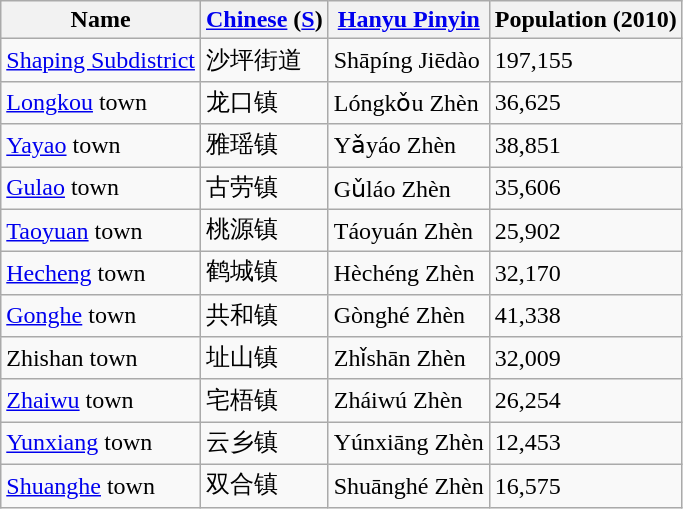<table class="wikitable">
<tr>
<th>Name</th>
<th><a href='#'>Chinese</a> (<a href='#'>S</a>)</th>
<th><a href='#'>Hanyu Pinyin</a></th>
<th>Population (2010)</th>
</tr>
<tr>
<td><a href='#'>Shaping Subdistrict</a></td>
<td>沙坪街道</td>
<td>Shāpíng Jiēdào</td>
<td>197,155</td>
</tr>
<tr>
<td><a href='#'>Longkou</a> town</td>
<td>龙口镇</td>
<td>Lóngkǒu Zhèn</td>
<td>36,625</td>
</tr>
<tr>
<td><a href='#'>Yayao</a> town</td>
<td>雅瑶镇</td>
<td>Yǎyáo Zhèn</td>
<td>38,851</td>
</tr>
<tr>
<td><a href='#'>Gulao</a> town</td>
<td>古劳镇</td>
<td>Gǔláo Zhèn</td>
<td>35,606</td>
</tr>
<tr>
<td><a href='#'>Taoyuan</a> town</td>
<td>桃源镇</td>
<td>Táoyuán Zhèn</td>
<td>25,902</td>
</tr>
<tr>
<td><a href='#'>Hecheng</a> town</td>
<td>鹤城镇</td>
<td>Hèchéng Zhèn</td>
<td>32,170</td>
</tr>
<tr>
<td><a href='#'>Gonghe</a> town</td>
<td>共和镇</td>
<td>Gònghé Zhèn</td>
<td>41,338</td>
</tr>
<tr>
<td>Zhishan town</td>
<td>址山镇</td>
<td>Zhǐshān Zhèn</td>
<td>32,009</td>
</tr>
<tr>
<td><a href='#'>Zhaiwu</a> town</td>
<td>宅梧镇</td>
<td>Zháiwú Zhèn</td>
<td>26,254</td>
</tr>
<tr>
<td><a href='#'>Yunxiang</a> town</td>
<td>云乡镇</td>
<td>Yúnxiāng Zhèn</td>
<td>12,453</td>
</tr>
<tr>
<td><a href='#'>Shuanghe</a> town</td>
<td>双合镇</td>
<td>Shuānghé Zhèn</td>
<td>16,575</td>
</tr>
</table>
